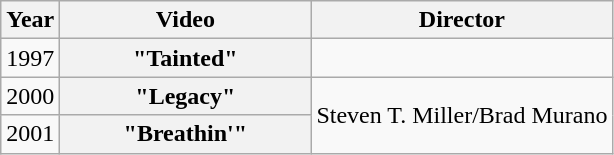<table class="wikitable plainrowheaders">
<tr>
<th>Year</th>
<th style="width:10em;">Video</th>
<th>Director</th>
</tr>
<tr>
<td>1997</td>
<th scope="row">"Tainted"</th>
<td></td>
</tr>
<tr>
<td>2000</td>
<th scope="row">"Legacy"</th>
<td rowspan="2">Steven T. Miller/Brad Murano</td>
</tr>
<tr>
<td>2001</td>
<th scope="row">"Breathin'"</th>
</tr>
</table>
